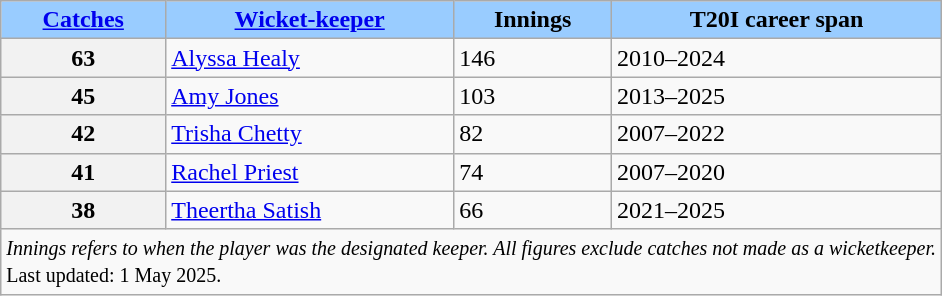<table class="wikitable">
<tr>
<th style="background-color:#99ccff;" scope="col"><a href='#'>Catches</a></th>
<th style="background-color:#99ccff;" scope="col"><a href='#'>Wicket-keeper</a></th>
<th style="background-color:#99ccff;" scope="col">Innings</th>
<th style="background-color:#99ccff;" scope="col">T20I career span</th>
</tr>
<tr>
<th scope="row">63</th>
<td> <a href='#'>Alyssa Healy</a></td>
<td>146</td>
<td>2010–2024</td>
</tr>
<tr>
<th scope="row">45</th>
<td> <a href='#'>Amy Jones</a></td>
<td>103</td>
<td>2013–2025</td>
</tr>
<tr>
<th scope="row">42</th>
<td> <a href='#'>Trisha Chetty</a></td>
<td>82</td>
<td>2007–2022</td>
</tr>
<tr>
<th scope="row">41</th>
<td> <a href='#'>Rachel Priest</a></td>
<td>74</td>
<td>2007–2020</td>
</tr>
<tr>
<th scope="row">38</th>
<td> <a href='#'>Theertha Satish</a></td>
<td>66</td>
<td>2021–2025</td>
</tr>
<tr>
<td scope="row" colspan="4" style="text-align:left;"><small><em>Innings refers to when the player was the designated keeper. All figures exclude catches not made as a wicketkeeper.</em></small><br><small>Last updated: 1 May 2025.</small></td>
</tr>
</table>
